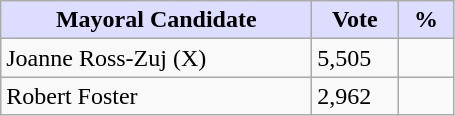<table class="wikitable">
<tr>
<th style="background:#ddf; width:200px;">Mayoral Candidate </th>
<th style="background:#ddf; width:50px;">Vote</th>
<th style="background:#ddf; width:30px;">%</th>
</tr>
<tr>
<td>Joanne Ross-Zuj (X)</td>
<td>5,505</td>
<td></td>
</tr>
<tr>
<td>Robert Foster</td>
<td>2,962</td>
<td></td>
</tr>
</table>
